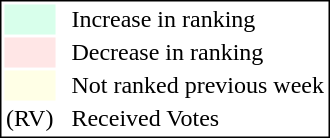<table style="border:1px solid black;">
<tr>
<td style="background:#D8FFEB; width:20px;"></td>
<td> </td>
<td>Increase in ranking</td>
</tr>
<tr>
<td style="background:#FFE6E6; width:20px;"></td>
<td> </td>
<td>Decrease in ranking</td>
</tr>
<tr>
<td style="background:#FFFFE6; width:20px;"></td>
<td> </td>
<td>Not ranked previous week</td>
</tr>
<tr>
<td>(RV)</td>
<td> </td>
<td>Received Votes</td>
</tr>
</table>
